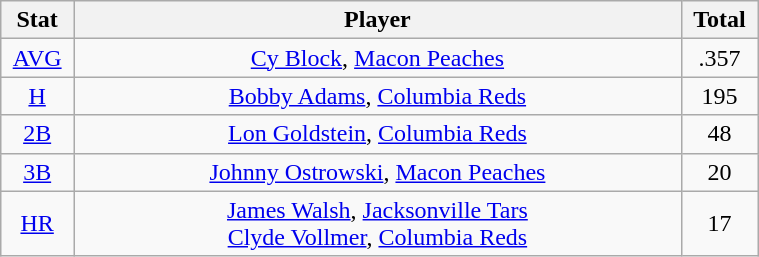<table class="wikitable" width="40%" style="text-align:center;">
<tr>
<th width="5%">Stat</th>
<th width="60%">Player</th>
<th width="5%">Total</th>
</tr>
<tr>
<td><a href='#'>AVG</a></td>
<td><a href='#'>Cy Block</a>, <a href='#'>Macon Peaches</a></td>
<td>.357</td>
</tr>
<tr>
<td><a href='#'>H</a></td>
<td><a href='#'>Bobby Adams</a>, <a href='#'>Columbia Reds</a></td>
<td>195</td>
</tr>
<tr>
<td><a href='#'>2B</a></td>
<td><a href='#'>Lon Goldstein</a>, <a href='#'>Columbia Reds</a></td>
<td>48</td>
</tr>
<tr>
<td><a href='#'>3B</a></td>
<td><a href='#'>Johnny Ostrowski</a>, <a href='#'>Macon Peaches</a></td>
<td>20</td>
</tr>
<tr>
<td><a href='#'>HR</a></td>
<td><a href='#'>James Walsh</a>, <a href='#'>Jacksonville Tars</a> <br> <a href='#'>Clyde Vollmer</a>, <a href='#'>Columbia Reds</a></td>
<td>17</td>
</tr>
</table>
